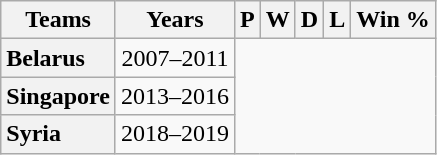<table class="wikitable sortable plainrowheaders" style="text-align:center;">
<tr>
<th scope="col">Teams</th>
<th scope="col">Years</th>
<th scope="col">P</th>
<th scope="col">W</th>
<th scope="col">D</th>
<th scope="col">L</th>
<th scope="col">Win %</th>
</tr>
<tr>
<th scope="row" style="text-align: left;"><strong>Belarus</strong></th>
<td>2007–2011<br></td>
</tr>
<tr>
<th scope="row" style="text-align: left;"><strong>Singapore</strong></th>
<td>2013–2016<br></td>
</tr>
<tr>
<th scope="row" style="text-align: left;"><strong>Syria</strong></th>
<td>2018–2019<br></td>
</tr>
</table>
